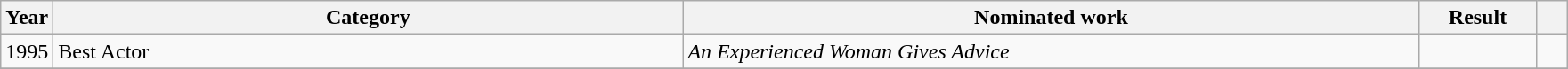<table class=wikitable>
<tr>
<th scope="col" style="width:1em;">Year</th>
<th scope="col" style="width:29em;">Category</th>
<th scope="col" style="width:34em;">Nominated work</th>
<th scope="col" style="width:5em;">Result</th>
<th scope="col" style="width:1em;"></th>
</tr>
<tr>
<td>1995</td>
<td>Best Actor</td>
<td><em>An Experienced Woman Gives Advice</em></td>
<td></td>
<td></td>
</tr>
<tr>
</tr>
</table>
